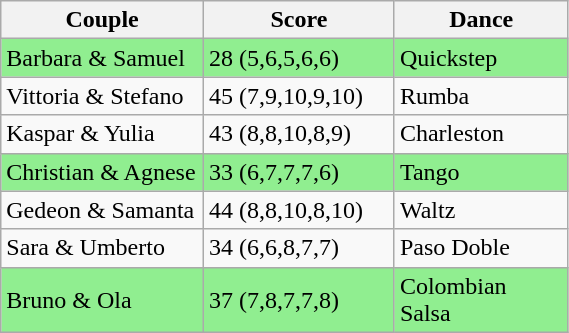<table class="wikitable" style="width:30%;">
<tr>
<th style="width:18%;">Couple</th>
<th style="width:10%;">Score</th>
<th style="width:10%;">Dance</th>
</tr>
<tr>
<td bgcolor="lightgreen">Barbara & Samuel</td>
<td bgcolor="lightgreen">28 (5,6,5,6,6)</td>
<td bgcolor="lightgreen">Quickstep</td>
</tr>
<tr>
<td>Vittoria & Stefano</td>
<td>45 (7,9,10,9,10)</td>
<td>Rumba</td>
</tr>
<tr>
<td>Kaspar & Yulia</td>
<td>43 (8,8,10,8,9)</td>
<td>Charleston</td>
</tr>
<tr>
<td bgcolor="lightgreen">Christian & Agnese</td>
<td bgcolor="lightgreen">33 (6,7,7,7,6)</td>
<td bgcolor="lightgreen">Tango</td>
</tr>
<tr>
<td>Gedeon & Samanta</td>
<td>44 (8,8,10,8,10)</td>
<td>Waltz</td>
</tr>
<tr>
<td>Sara & Umberto</td>
<td>34 (6,6,8,7,7)</td>
<td>Paso Doble</td>
</tr>
<tr>
<td bgcolor="lightgreen">Bruno & Ola</td>
<td bgcolor="lightgreen">37 (7,8,7,7,8)</td>
<td bgcolor="lightgreen">Colombian Salsa</td>
</tr>
</table>
